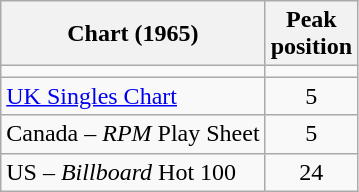<table class="wikitable sortable">
<tr>
<th align="left">Chart (1965)</th>
<th align="center">Peak<br>position</th>
</tr>
<tr>
<td></td>
</tr>
<tr>
<td align="left"><a href='#'>UK Singles Chart</a></td>
<td align="center">5</td>
</tr>
<tr>
<td align="left">Canada – <em>RPM</em> Play Sheet </td>
<td align="center">5</td>
</tr>
<tr>
<td align="left">US – <em>Billboard</em> Hot 100</td>
<td align="center">24</td>
</tr>
</table>
